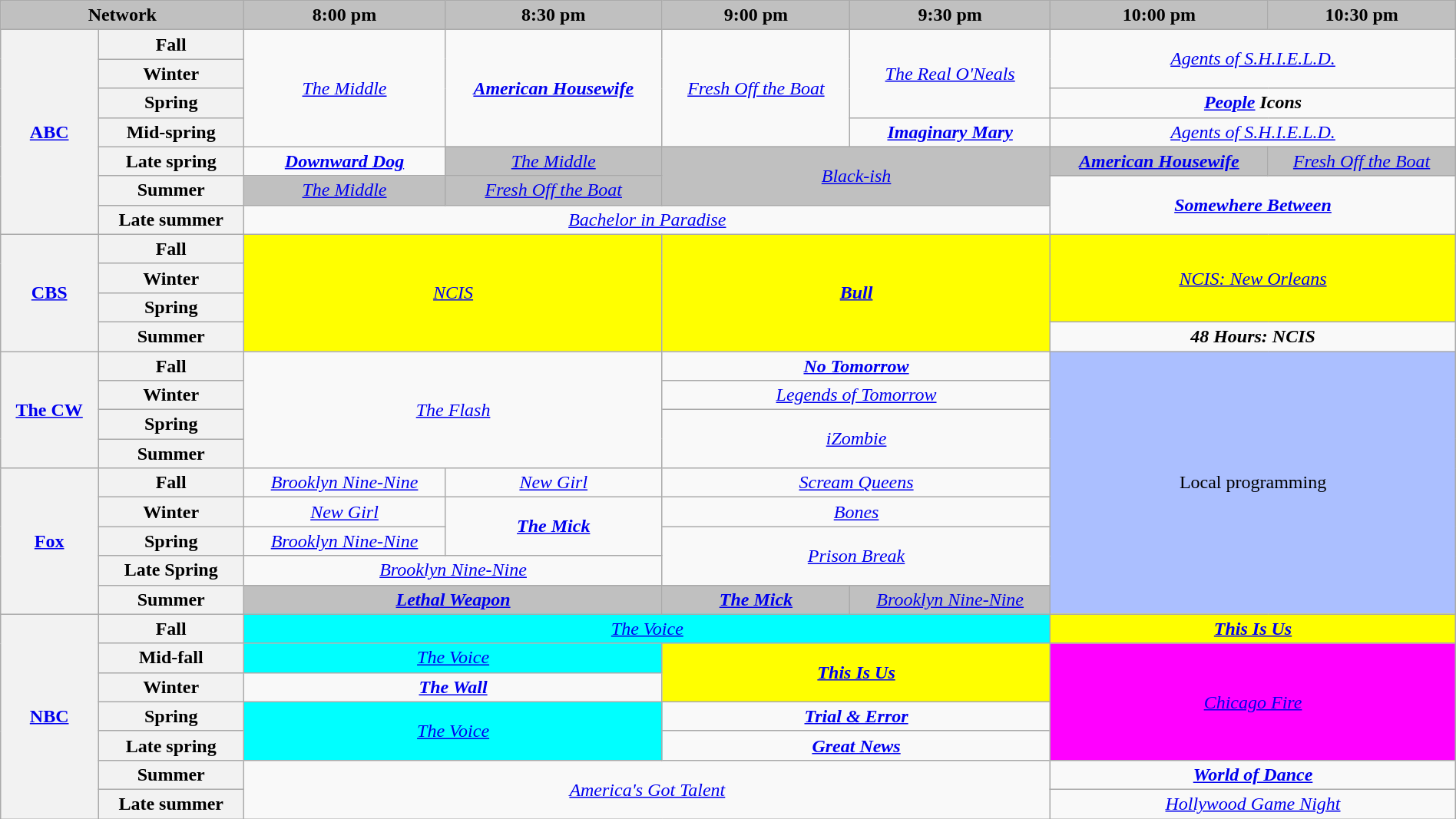<table class="wikitable" style="width:100%;margin-right:0;text-align:center">
<tr>
<th colspan="2" style="background-color:#C0C0C0;text-align:center">Network</th>
<th style="background-color:#C0C0C0;text-align:center">8:00 pm</th>
<th style="background-color:#C0C0C0;text-align:center">8:30 pm</th>
<th style="background-color:#C0C0C0;text-align:center">9:00 pm</th>
<th style="background-color:#C0C0C0;text-align:center">9:30 pm</th>
<th style="background-color:#C0C0C0;text-align:center">10:00 pm</th>
<th style="background-color:#C0C0C0;text-align:center">10:30 pm</th>
</tr>
<tr>
<th rowspan="7"><a href='#'>ABC</a></th>
<th>Fall</th>
<td rowspan="4"><em><a href='#'>The Middle</a></em></td>
<td rowspan="4"><strong><em><a href='#'>American Housewife</a></em></strong></td>
<td rowspan="4"><em><a href='#'>Fresh Off the Boat</a></em></td>
<td rowspan="3"><em><a href='#'>The Real O'Neals</a></em></td>
<td rowspan="2" colspan="2"><em><a href='#'>Agents of S.H.I.E.L.D.</a></em></td>
</tr>
<tr>
<th>Winter</th>
</tr>
<tr>
<th>Spring</th>
<td colspan="2"><strong><em><a href='#'>People</a> Icons</em></strong></td>
</tr>
<tr>
<th>Mid-spring</th>
<td><strong><em><a href='#'>Imaginary Mary</a></em></strong></td>
<td colspan="2"><em><a href='#'>Agents of S.H.I.E.L.D.</a></em></td>
</tr>
<tr>
<th>Late spring</th>
<td><strong><em><a href='#'>Downward Dog</a></em></strong></td>
<td style="background:#C0C0C0;"><em><a href='#'>The Middle</a></em> </td>
<td style="background:#C0C0C0;" rowspan="2" colspan="2"><em><a href='#'>Black-ish</a></em> </td>
<td style="background:#C0C0C0;"><strong><em><a href='#'>American Housewife</a></em></strong> </td>
<td style="background:#C0C0C0;"><em><a href='#'>Fresh Off the Boat</a></em> </td>
</tr>
<tr>
<th>Summer</th>
<td style="background:#C0C0C0;"><em><a href='#'>The Middle</a></em> </td>
<td style="background:#C0C0C0;"><em><a href='#'>Fresh Off the Boat</a></em> </td>
<td rowspan="2" colspan="2"><strong><em><a href='#'>Somewhere Between</a></em></strong></td>
</tr>
<tr>
<th>Late summer</th>
<td colspan="4"><em><a href='#'>Bachelor in Paradise</a></em></td>
</tr>
<tr>
<th rowspan="4"><a href='#'>CBS</a></th>
<th>Fall</th>
<td colspan="2" rowspan="4" style="background:#FFFF00"><em><a href='#'>NCIS</a></em> </td>
<td colspan="2" rowspan="4" style="background:#FFFF00"><strong><em><a href='#'>Bull</a></em></strong> </td>
<td colspan="2" rowspan="3" style="background:#FFFF00"><em><a href='#'>NCIS: New Orleans</a></em> </td>
</tr>
<tr>
<th>Winter</th>
</tr>
<tr>
<th>Spring</th>
</tr>
<tr>
<th>Summer</th>
<td colspan="2"><strong><em>48 Hours: NCIS</em></strong></td>
</tr>
<tr>
<th rowspan="4"><a href='#'>The CW</a></th>
<th>Fall</th>
<td rowspan="4" colspan="2"><em><a href='#'>The Flash</a></em></td>
<td colspan="2"><strong><em><a href='#'>No Tomorrow</a></em></strong></td>
<td style="background:#abbfff;" colspan="2" rowspan="9">Local programming</td>
</tr>
<tr>
<th>Winter</th>
<td colspan="2"><em><a href='#'>Legends of Tomorrow</a></em></td>
</tr>
<tr>
<th>Spring</th>
<td rowspan="2" colspan="2"><em><a href='#'>iZombie</a></em></td>
</tr>
<tr>
<th>Summer</th>
</tr>
<tr>
<th rowspan="5"><a href='#'>Fox</a></th>
<th>Fall</th>
<td><em><a href='#'>Brooklyn Nine-Nine</a></em></td>
<td><em><a href='#'>New Girl</a></em></td>
<td colspan="2"><em><a href='#'>Scream Queens</a></em></td>
</tr>
<tr>
<th>Winter</th>
<td><em><a href='#'>New Girl</a></em></td>
<td rowspan="2"><strong><em><a href='#'>The Mick</a></em></strong></td>
<td colspan="2"><em><a href='#'>Bones</a></em></td>
</tr>
<tr>
<th>Spring</th>
<td><em><a href='#'>Brooklyn Nine-Nine</a></em></td>
<td colspan="2" rowspan="2"><em><a href='#'>Prison Break</a></em></td>
</tr>
<tr>
<th>Late Spring</th>
<td colspan="2"><em><a href='#'>Brooklyn Nine-Nine</a></em></td>
</tr>
<tr>
<th>Summer</th>
<td style="background:#C0C0C0;" colspan="2"><strong><em><a href='#'>Lethal Weapon</a></em></strong> </td>
<td style="background:#C0C0C0;"><strong><em><a href='#'>The Mick</a></em></strong> </td>
<td style="background:#C0C0C0;"><em><a href='#'>Brooklyn Nine-Nine</a></em> </td>
</tr>
<tr>
<th rowspan="7"><a href='#'>NBC</a></th>
<th>Fall</th>
<td colspan="4" style="background:#00FFFF"><em><a href='#'>The Voice</a></em> </td>
<td colspan="2" style="background:#FFFF00"><strong><em><a href='#'>This Is Us</a></em></strong> </td>
</tr>
<tr>
<th>Mid-fall</th>
<td colspan="2" style="background:#00FFFF"><em><a href='#'>The Voice</a></em> </td>
<td colspan="2" rowspan="2" style="background:#FFFF00"><strong><em><a href='#'>This Is Us</a></em></strong> </td>
<td colspan="2" rowspan="4" style="background:#FF00FF"><em><a href='#'>Chicago Fire</a></em> </td>
</tr>
<tr>
<th>Winter</th>
<td colspan="2"><strong><em><a href='#'>The Wall</a></em></strong></td>
</tr>
<tr>
<th>Spring</th>
<td colspan="2" rowspan="2" style="background:#00FFFF"><em><a href='#'>The Voice</a></em> </td>
<td colspan="2"><strong><em><a href='#'>Trial & Error</a></em></strong></td>
</tr>
<tr>
<th>Late spring</th>
<td colspan="2"><strong><em><a href='#'>Great News</a></em></strong></td>
</tr>
<tr>
<th>Summer</th>
<td rowspan="2" colspan="4"><em><a href='#'>America's Got Talent</a></em></td>
<td colspan="2"><strong><em><a href='#'>World of Dance</a></em></strong></td>
</tr>
<tr>
<th>Late summer</th>
<td colspan="2"><em><a href='#'>Hollywood Game Night</a></em></td>
</tr>
</table>
